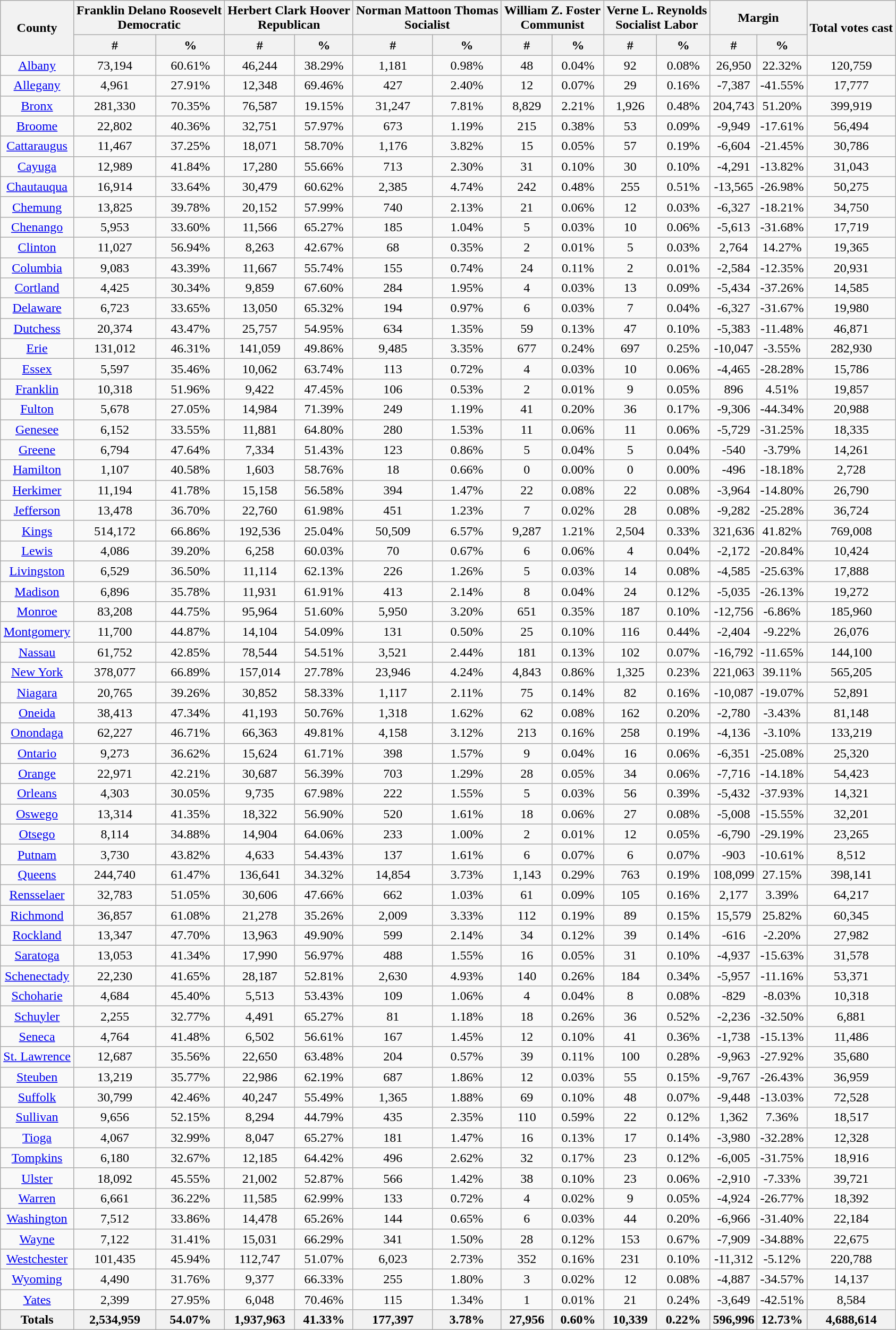<table class="wikitable sortable" style="text-align:center">
<tr>
<th style="text-align:center;" rowspan="2">County</th>
<th style="text-align:center;" colspan="2">Franklin Delano Roosevelt<br> Democratic</th>
<th style="text-align:center;" colspan="2">Herbert Clark Hoover<br>Republican</th>
<th style="text-align:center;" colspan="2">Norman Mattoon Thomas<br>Socialist</th>
<th style="text-align:center;" colspan="2">William Z. Foster<br>Communist</th>
<th style="text-align:center;" colspan="2">Verne L. Reynolds<br>Socialist Labor</th>
<th style="text-align:center;" colspan="2">Margin</th>
<th style="text-align:center;" rowspan="2">Total votes cast</th>
</tr>
<tr>
<th data-sort-type="number">#</th>
<th data-sort-type="number">%</th>
<th data-sort-type="number">#</th>
<th data-sort-type="number">%</th>
<th data-sort-type="number">#</th>
<th data-sort-type="number">%</th>
<th data-sort-type="number">#</th>
<th data-sort-type="number">%</th>
<th data-sort-type="number">#</th>
<th data-sort-type="number">%</th>
<th data-sort-type="number">#</th>
<th data-sort-type="number">%</th>
</tr>
<tr style="text-align:center;">
<td><a href='#'>Albany</a></td>
<td>73,194</td>
<td>60.61%</td>
<td>46,244</td>
<td>38.29%</td>
<td>1,181</td>
<td>0.98%</td>
<td>48</td>
<td>0.04%</td>
<td>92</td>
<td>0.08%</td>
<td>26,950</td>
<td>22.32%</td>
<td>120,759</td>
</tr>
<tr style="text-align:center;">
<td><a href='#'>Allegany</a></td>
<td>4,961</td>
<td>27.91%</td>
<td>12,348</td>
<td>69.46%</td>
<td>427</td>
<td>2.40%</td>
<td>12</td>
<td>0.07%</td>
<td>29</td>
<td>0.16%</td>
<td>-7,387</td>
<td>-41.55%</td>
<td>17,777</td>
</tr>
<tr style="text-align:center;">
<td><a href='#'>Bronx</a></td>
<td>281,330</td>
<td>70.35%</td>
<td>76,587</td>
<td>19.15%</td>
<td>31,247</td>
<td>7.81%</td>
<td>8,829</td>
<td>2.21%</td>
<td>1,926</td>
<td>0.48%</td>
<td>204,743</td>
<td>51.20%</td>
<td>399,919</td>
</tr>
<tr style="text-align:center;">
<td><a href='#'>Broome</a></td>
<td>22,802</td>
<td>40.36%</td>
<td>32,751</td>
<td>57.97%</td>
<td>673</td>
<td>1.19%</td>
<td>215</td>
<td>0.38%</td>
<td>53</td>
<td>0.09%</td>
<td>-9,949</td>
<td>-17.61%</td>
<td>56,494</td>
</tr>
<tr style="text-align:center;">
<td><a href='#'>Cattaraugus</a></td>
<td>11,467</td>
<td>37.25%</td>
<td>18,071</td>
<td>58.70%</td>
<td>1,176</td>
<td>3.82%</td>
<td>15</td>
<td>0.05%</td>
<td>57</td>
<td>0.19%</td>
<td>-6,604</td>
<td>-21.45%</td>
<td>30,786</td>
</tr>
<tr style="text-align:center;">
<td><a href='#'>Cayuga</a></td>
<td>12,989</td>
<td>41.84%</td>
<td>17,280</td>
<td>55.66%</td>
<td>713</td>
<td>2.30%</td>
<td>31</td>
<td>0.10%</td>
<td>30</td>
<td>0.10%</td>
<td>-4,291</td>
<td>-13.82%</td>
<td>31,043</td>
</tr>
<tr style="text-align:center;">
<td><a href='#'>Chautauqua</a></td>
<td>16,914</td>
<td>33.64%</td>
<td>30,479</td>
<td>60.62%</td>
<td>2,385</td>
<td>4.74%</td>
<td>242</td>
<td>0.48%</td>
<td>255</td>
<td>0.51%</td>
<td>-13,565</td>
<td>-26.98%</td>
<td>50,275</td>
</tr>
<tr style="text-align:center;">
<td><a href='#'>Chemung</a></td>
<td>13,825</td>
<td>39.78%</td>
<td>20,152</td>
<td>57.99%</td>
<td>740</td>
<td>2.13%</td>
<td>21</td>
<td>0.06%</td>
<td>12</td>
<td>0.03%</td>
<td>-6,327</td>
<td>-18.21%</td>
<td>34,750</td>
</tr>
<tr style="text-align:center;">
<td><a href='#'>Chenango</a></td>
<td>5,953</td>
<td>33.60%</td>
<td>11,566</td>
<td>65.27%</td>
<td>185</td>
<td>1.04%</td>
<td>5</td>
<td>0.03%</td>
<td>10</td>
<td>0.06%</td>
<td>-5,613</td>
<td>-31.68%</td>
<td>17,719</td>
</tr>
<tr style="text-align:center;">
<td><a href='#'>Clinton</a></td>
<td>11,027</td>
<td>56.94%</td>
<td>8,263</td>
<td>42.67%</td>
<td>68</td>
<td>0.35%</td>
<td>2</td>
<td>0.01%</td>
<td>5</td>
<td>0.03%</td>
<td>2,764</td>
<td>14.27%</td>
<td>19,365</td>
</tr>
<tr style="text-align:center;">
<td><a href='#'>Columbia</a></td>
<td>9,083</td>
<td>43.39%</td>
<td>11,667</td>
<td>55.74%</td>
<td>155</td>
<td>0.74%</td>
<td>24</td>
<td>0.11%</td>
<td>2</td>
<td>0.01%</td>
<td>-2,584</td>
<td>-12.35%</td>
<td>20,931</td>
</tr>
<tr style="text-align:center;">
<td><a href='#'>Cortland</a></td>
<td>4,425</td>
<td>30.34%</td>
<td>9,859</td>
<td>67.60%</td>
<td>284</td>
<td>1.95%</td>
<td>4</td>
<td>0.03%</td>
<td>13</td>
<td>0.09%</td>
<td>-5,434</td>
<td>-37.26%</td>
<td>14,585</td>
</tr>
<tr style="text-align:center;">
<td><a href='#'>Delaware</a></td>
<td>6,723</td>
<td>33.65%</td>
<td>13,050</td>
<td>65.32%</td>
<td>194</td>
<td>0.97%</td>
<td>6</td>
<td>0.03%</td>
<td>7</td>
<td>0.04%</td>
<td>-6,327</td>
<td>-31.67%</td>
<td>19,980</td>
</tr>
<tr style="text-align:center;">
<td><a href='#'>Dutchess</a></td>
<td>20,374</td>
<td>43.47%</td>
<td>25,757</td>
<td>54.95%</td>
<td>634</td>
<td>1.35%</td>
<td>59</td>
<td>0.13%</td>
<td>47</td>
<td>0.10%</td>
<td>-5,383</td>
<td>-11.48%</td>
<td>46,871</td>
</tr>
<tr style="text-align:center;">
<td><a href='#'>Erie</a></td>
<td>131,012</td>
<td>46.31%</td>
<td>141,059</td>
<td>49.86%</td>
<td>9,485</td>
<td>3.35%</td>
<td>677</td>
<td>0.24%</td>
<td>697</td>
<td>0.25%</td>
<td>-10,047</td>
<td>-3.55%</td>
<td>282,930</td>
</tr>
<tr style="text-align:center;">
<td><a href='#'>Essex</a></td>
<td>5,597</td>
<td>35.46%</td>
<td>10,062</td>
<td>63.74%</td>
<td>113</td>
<td>0.72%</td>
<td>4</td>
<td>0.03%</td>
<td>10</td>
<td>0.06%</td>
<td>-4,465</td>
<td>-28.28%</td>
<td>15,786</td>
</tr>
<tr style="text-align:center;">
<td><a href='#'>Franklin</a></td>
<td>10,318</td>
<td>51.96%</td>
<td>9,422</td>
<td>47.45%</td>
<td>106</td>
<td>0.53%</td>
<td>2</td>
<td>0.01%</td>
<td>9</td>
<td>0.05%</td>
<td>896</td>
<td>4.51%</td>
<td>19,857</td>
</tr>
<tr style="text-align:center;">
<td><a href='#'>Fulton</a></td>
<td>5,678</td>
<td>27.05%</td>
<td>14,984</td>
<td>71.39%</td>
<td>249</td>
<td>1.19%</td>
<td>41</td>
<td>0.20%</td>
<td>36</td>
<td>0.17%</td>
<td>-9,306</td>
<td>-44.34%</td>
<td>20,988</td>
</tr>
<tr style="text-align:center;">
<td><a href='#'>Genesee</a></td>
<td>6,152</td>
<td>33.55%</td>
<td>11,881</td>
<td>64.80%</td>
<td>280</td>
<td>1.53%</td>
<td>11</td>
<td>0.06%</td>
<td>11</td>
<td>0.06%</td>
<td>-5,729</td>
<td>-31.25%</td>
<td>18,335</td>
</tr>
<tr style="text-align:center;">
<td><a href='#'>Greene</a></td>
<td>6,794</td>
<td>47.64%</td>
<td>7,334</td>
<td>51.43%</td>
<td>123</td>
<td>0.86%</td>
<td>5</td>
<td>0.04%</td>
<td>5</td>
<td>0.04%</td>
<td>-540</td>
<td>-3.79%</td>
<td>14,261</td>
</tr>
<tr style="text-align:center;">
<td><a href='#'>Hamilton</a></td>
<td>1,107</td>
<td>40.58%</td>
<td>1,603</td>
<td>58.76%</td>
<td>18</td>
<td>0.66%</td>
<td>0</td>
<td>0.00%</td>
<td>0</td>
<td>0.00%</td>
<td>-496</td>
<td>-18.18%</td>
<td>2,728</td>
</tr>
<tr style="text-align:center;">
<td><a href='#'>Herkimer</a></td>
<td>11,194</td>
<td>41.78%</td>
<td>15,158</td>
<td>56.58%</td>
<td>394</td>
<td>1.47%</td>
<td>22</td>
<td>0.08%</td>
<td>22</td>
<td>0.08%</td>
<td>-3,964</td>
<td>-14.80%</td>
<td>26,790</td>
</tr>
<tr style="text-align:center;">
<td><a href='#'>Jefferson</a></td>
<td>13,478</td>
<td>36.70%</td>
<td>22,760</td>
<td>61.98%</td>
<td>451</td>
<td>1.23%</td>
<td>7</td>
<td>0.02%</td>
<td>28</td>
<td>0.08%</td>
<td>-9,282</td>
<td>-25.28%</td>
<td>36,724</td>
</tr>
<tr style="text-align:center;">
<td><a href='#'>Kings</a></td>
<td>514,172</td>
<td>66.86%</td>
<td>192,536</td>
<td>25.04%</td>
<td>50,509</td>
<td>6.57%</td>
<td>9,287</td>
<td>1.21%</td>
<td>2,504</td>
<td>0.33%</td>
<td>321,636</td>
<td>41.82%</td>
<td>769,008</td>
</tr>
<tr style="text-align:center;">
<td><a href='#'>Lewis</a></td>
<td>4,086</td>
<td>39.20%</td>
<td>6,258</td>
<td>60.03%</td>
<td>70</td>
<td>0.67%</td>
<td>6</td>
<td>0.06%</td>
<td>4</td>
<td>0.04%</td>
<td>-2,172</td>
<td>-20.84%</td>
<td>10,424</td>
</tr>
<tr style="text-align:center;">
<td><a href='#'>Livingston</a></td>
<td>6,529</td>
<td>36.50%</td>
<td>11,114</td>
<td>62.13%</td>
<td>226</td>
<td>1.26%</td>
<td>5</td>
<td>0.03%</td>
<td>14</td>
<td>0.08%</td>
<td>-4,585</td>
<td>-25.63%</td>
<td>17,888</td>
</tr>
<tr style="text-align:center;">
<td><a href='#'>Madison</a></td>
<td>6,896</td>
<td>35.78%</td>
<td>11,931</td>
<td>61.91%</td>
<td>413</td>
<td>2.14%</td>
<td>8</td>
<td>0.04%</td>
<td>24</td>
<td>0.12%</td>
<td>-5,035</td>
<td>-26.13%</td>
<td>19,272</td>
</tr>
<tr style="text-align:center;">
<td><a href='#'>Monroe</a></td>
<td>83,208</td>
<td>44.75%</td>
<td>95,964</td>
<td>51.60%</td>
<td>5,950</td>
<td>3.20%</td>
<td>651</td>
<td>0.35%</td>
<td>187</td>
<td>0.10%</td>
<td>-12,756</td>
<td>-6.86%</td>
<td>185,960</td>
</tr>
<tr style="text-align:center;">
<td><a href='#'>Montgomery</a></td>
<td>11,700</td>
<td>44.87%</td>
<td>14,104</td>
<td>54.09%</td>
<td>131</td>
<td>0.50%</td>
<td>25</td>
<td>0.10%</td>
<td>116</td>
<td>0.44%</td>
<td>-2,404</td>
<td>-9.22%</td>
<td>26,076</td>
</tr>
<tr style="text-align:center;">
<td><a href='#'>Nassau</a></td>
<td>61,752</td>
<td>42.85%</td>
<td>78,544</td>
<td>54.51%</td>
<td>3,521</td>
<td>2.44%</td>
<td>181</td>
<td>0.13%</td>
<td>102</td>
<td>0.07%</td>
<td>-16,792</td>
<td>-11.65%</td>
<td>144,100</td>
</tr>
<tr style="text-align:center;">
<td><a href='#'>New York</a></td>
<td>378,077</td>
<td>66.89%</td>
<td>157,014</td>
<td>27.78%</td>
<td>23,946</td>
<td>4.24%</td>
<td>4,843</td>
<td>0.86%</td>
<td>1,325</td>
<td>0.23%</td>
<td>221,063</td>
<td>39.11%</td>
<td>565,205</td>
</tr>
<tr style="text-align:center;">
<td><a href='#'>Niagara</a></td>
<td>20,765</td>
<td>39.26%</td>
<td>30,852</td>
<td>58.33%</td>
<td>1,117</td>
<td>2.11%</td>
<td>75</td>
<td>0.14%</td>
<td>82</td>
<td>0.16%</td>
<td>-10,087</td>
<td>-19.07%</td>
<td>52,891</td>
</tr>
<tr style="text-align:center;">
<td><a href='#'>Oneida</a></td>
<td>38,413</td>
<td>47.34%</td>
<td>41,193</td>
<td>50.76%</td>
<td>1,318</td>
<td>1.62%</td>
<td>62</td>
<td>0.08%</td>
<td>162</td>
<td>0.20%</td>
<td>-2,780</td>
<td>-3.43%</td>
<td>81,148</td>
</tr>
<tr style="text-align:center;">
<td><a href='#'>Onondaga</a></td>
<td>62,227</td>
<td>46.71%</td>
<td>66,363</td>
<td>49.81%</td>
<td>4,158</td>
<td>3.12%</td>
<td>213</td>
<td>0.16%</td>
<td>258</td>
<td>0.19%</td>
<td>-4,136</td>
<td>-3.10%</td>
<td>133,219</td>
</tr>
<tr style="text-align:center;">
<td><a href='#'>Ontario</a></td>
<td>9,273</td>
<td>36.62%</td>
<td>15,624</td>
<td>61.71%</td>
<td>398</td>
<td>1.57%</td>
<td>9</td>
<td>0.04%</td>
<td>16</td>
<td>0.06%</td>
<td>-6,351</td>
<td>-25.08%</td>
<td>25,320</td>
</tr>
<tr style="text-align:center;">
<td><a href='#'>Orange</a></td>
<td>22,971</td>
<td>42.21%</td>
<td>30,687</td>
<td>56.39%</td>
<td>703</td>
<td>1.29%</td>
<td>28</td>
<td>0.05%</td>
<td>34</td>
<td>0.06%</td>
<td>-7,716</td>
<td>-14.18%</td>
<td>54,423</td>
</tr>
<tr style="text-align:center;">
<td><a href='#'>Orleans</a></td>
<td>4,303</td>
<td>30.05%</td>
<td>9,735</td>
<td>67.98%</td>
<td>222</td>
<td>1.55%</td>
<td>5</td>
<td>0.03%</td>
<td>56</td>
<td>0.39%</td>
<td>-5,432</td>
<td>-37.93%</td>
<td>14,321</td>
</tr>
<tr style="text-align:center;">
<td><a href='#'>Oswego</a></td>
<td>13,314</td>
<td>41.35%</td>
<td>18,322</td>
<td>56.90%</td>
<td>520</td>
<td>1.61%</td>
<td>18</td>
<td>0.06%</td>
<td>27</td>
<td>0.08%</td>
<td>-5,008</td>
<td>-15.55%</td>
<td>32,201</td>
</tr>
<tr style="text-align:center;">
<td><a href='#'>Otsego</a></td>
<td>8,114</td>
<td>34.88%</td>
<td>14,904</td>
<td>64.06%</td>
<td>233</td>
<td>1.00%</td>
<td>2</td>
<td>0.01%</td>
<td>12</td>
<td>0.05%</td>
<td>-6,790</td>
<td>-29.19%</td>
<td>23,265</td>
</tr>
<tr style="text-align:center;">
<td><a href='#'>Putnam</a></td>
<td>3,730</td>
<td>43.82%</td>
<td>4,633</td>
<td>54.43%</td>
<td>137</td>
<td>1.61%</td>
<td>6</td>
<td>0.07%</td>
<td>6</td>
<td>0.07%</td>
<td>-903</td>
<td>-10.61%</td>
<td>8,512</td>
</tr>
<tr style="text-align:center;">
<td><a href='#'>Queens</a></td>
<td>244,740</td>
<td>61.47%</td>
<td>136,641</td>
<td>34.32%</td>
<td>14,854</td>
<td>3.73%</td>
<td>1,143</td>
<td>0.29%</td>
<td>763</td>
<td>0.19%</td>
<td>108,099</td>
<td>27.15%</td>
<td>398,141</td>
</tr>
<tr style="text-align:center;">
<td><a href='#'>Rensselaer</a></td>
<td>32,783</td>
<td>51.05%</td>
<td>30,606</td>
<td>47.66%</td>
<td>662</td>
<td>1.03%</td>
<td>61</td>
<td>0.09%</td>
<td>105</td>
<td>0.16%</td>
<td>2,177</td>
<td>3.39%</td>
<td>64,217</td>
</tr>
<tr style="text-align:center;">
<td><a href='#'>Richmond</a></td>
<td>36,857</td>
<td>61.08%</td>
<td>21,278</td>
<td>35.26%</td>
<td>2,009</td>
<td>3.33%</td>
<td>112</td>
<td>0.19%</td>
<td>89</td>
<td>0.15%</td>
<td>15,579</td>
<td>25.82%</td>
<td>60,345</td>
</tr>
<tr style="text-align:center;">
<td><a href='#'>Rockland</a></td>
<td>13,347</td>
<td>47.70%</td>
<td>13,963</td>
<td>49.90%</td>
<td>599</td>
<td>2.14%</td>
<td>34</td>
<td>0.12%</td>
<td>39</td>
<td>0.14%</td>
<td>-616</td>
<td>-2.20%</td>
<td>27,982</td>
</tr>
<tr style="text-align:center;">
<td><a href='#'>Saratoga</a></td>
<td>13,053</td>
<td>41.34%</td>
<td>17,990</td>
<td>56.97%</td>
<td>488</td>
<td>1.55%</td>
<td>16</td>
<td>0.05%</td>
<td>31</td>
<td>0.10%</td>
<td>-4,937</td>
<td>-15.63%</td>
<td>31,578</td>
</tr>
<tr style="text-align:center;">
<td><a href='#'>Schenectady</a></td>
<td>22,230</td>
<td>41.65%</td>
<td>28,187</td>
<td>52.81%</td>
<td>2,630</td>
<td>4.93%</td>
<td>140</td>
<td>0.26%</td>
<td>184</td>
<td>0.34%</td>
<td>-5,957</td>
<td>-11.16%</td>
<td>53,371</td>
</tr>
<tr style="text-align:center;">
<td><a href='#'>Schoharie</a></td>
<td>4,684</td>
<td>45.40%</td>
<td>5,513</td>
<td>53.43%</td>
<td>109</td>
<td>1.06%</td>
<td>4</td>
<td>0.04%</td>
<td>8</td>
<td>0.08%</td>
<td>-829</td>
<td>-8.03%</td>
<td>10,318</td>
</tr>
<tr style="text-align:center;">
<td><a href='#'>Schuyler</a></td>
<td>2,255</td>
<td>32.77%</td>
<td>4,491</td>
<td>65.27%</td>
<td>81</td>
<td>1.18%</td>
<td>18</td>
<td>0.26%</td>
<td>36</td>
<td>0.52%</td>
<td>-2,236</td>
<td>-32.50%</td>
<td>6,881</td>
</tr>
<tr style="text-align:center;">
<td><a href='#'>Seneca</a></td>
<td>4,764</td>
<td>41.48%</td>
<td>6,502</td>
<td>56.61%</td>
<td>167</td>
<td>1.45%</td>
<td>12</td>
<td>0.10%</td>
<td>41</td>
<td>0.36%</td>
<td>-1,738</td>
<td>-15.13%</td>
<td>11,486</td>
</tr>
<tr style="text-align:center;">
<td><a href='#'>St. Lawrence</a></td>
<td>12,687</td>
<td>35.56%</td>
<td>22,650</td>
<td>63.48%</td>
<td>204</td>
<td>0.57%</td>
<td>39</td>
<td>0.11%</td>
<td>100</td>
<td>0.28%</td>
<td>-9,963</td>
<td>-27.92%</td>
<td>35,680</td>
</tr>
<tr style="text-align:center;">
<td><a href='#'>Steuben</a></td>
<td>13,219</td>
<td>35.77%</td>
<td>22,986</td>
<td>62.19%</td>
<td>687</td>
<td>1.86%</td>
<td>12</td>
<td>0.03%</td>
<td>55</td>
<td>0.15%</td>
<td>-9,767</td>
<td>-26.43%</td>
<td>36,959</td>
</tr>
<tr style="text-align:center;">
<td><a href='#'>Suffolk</a></td>
<td>30,799</td>
<td>42.46%</td>
<td>40,247</td>
<td>55.49%</td>
<td>1,365</td>
<td>1.88%</td>
<td>69</td>
<td>0.10%</td>
<td>48</td>
<td>0.07%</td>
<td>-9,448</td>
<td>-13.03%</td>
<td>72,528</td>
</tr>
<tr style="text-align:center;">
<td><a href='#'>Sullivan</a></td>
<td>9,656</td>
<td>52.15%</td>
<td>8,294</td>
<td>44.79%</td>
<td>435</td>
<td>2.35%</td>
<td>110</td>
<td>0.59%</td>
<td>22</td>
<td>0.12%</td>
<td>1,362</td>
<td>7.36%</td>
<td>18,517</td>
</tr>
<tr style="text-align:center;">
<td><a href='#'>Tioga</a></td>
<td>4,067</td>
<td>32.99%</td>
<td>8,047</td>
<td>65.27%</td>
<td>181</td>
<td>1.47%</td>
<td>16</td>
<td>0.13%</td>
<td>17</td>
<td>0.14%</td>
<td>-3,980</td>
<td>-32.28%</td>
<td>12,328</td>
</tr>
<tr style="text-align:center;">
<td><a href='#'>Tompkins</a></td>
<td>6,180</td>
<td>32.67%</td>
<td>12,185</td>
<td>64.42%</td>
<td>496</td>
<td>2.62%</td>
<td>32</td>
<td>0.17%</td>
<td>23</td>
<td>0.12%</td>
<td>-6,005</td>
<td>-31.75%</td>
<td>18,916</td>
</tr>
<tr style="text-align:center;">
<td><a href='#'>Ulster</a></td>
<td>18,092</td>
<td>45.55%</td>
<td>21,002</td>
<td>52.87%</td>
<td>566</td>
<td>1.42%</td>
<td>38</td>
<td>0.10%</td>
<td>23</td>
<td>0.06%</td>
<td>-2,910</td>
<td>-7.33%</td>
<td>39,721</td>
</tr>
<tr style="text-align:center;">
<td><a href='#'>Warren</a></td>
<td>6,661</td>
<td>36.22%</td>
<td>11,585</td>
<td>62.99%</td>
<td>133</td>
<td>0.72%</td>
<td>4</td>
<td>0.02%</td>
<td>9</td>
<td>0.05%</td>
<td>-4,924</td>
<td>-26.77%</td>
<td>18,392</td>
</tr>
<tr style="text-align:center;">
<td><a href='#'>Washington</a></td>
<td>7,512</td>
<td>33.86%</td>
<td>14,478</td>
<td>65.26%</td>
<td>144</td>
<td>0.65%</td>
<td>6</td>
<td>0.03%</td>
<td>44</td>
<td>0.20%</td>
<td>-6,966</td>
<td>-31.40%</td>
<td>22,184</td>
</tr>
<tr style="text-align:center;">
<td><a href='#'>Wayne</a></td>
<td>7,122</td>
<td>31.41%</td>
<td>15,031</td>
<td>66.29%</td>
<td>341</td>
<td>1.50%</td>
<td>28</td>
<td>0.12%</td>
<td>153</td>
<td>0.67%</td>
<td>-7,909</td>
<td>-34.88%</td>
<td>22,675</td>
</tr>
<tr style="text-align:center;">
<td><a href='#'>Westchester</a></td>
<td>101,435</td>
<td>45.94%</td>
<td>112,747</td>
<td>51.07%</td>
<td>6,023</td>
<td>2.73%</td>
<td>352</td>
<td>0.16%</td>
<td>231</td>
<td>0.10%</td>
<td>-11,312</td>
<td>-5.12%</td>
<td>220,788</td>
</tr>
<tr style="text-align:center;">
<td><a href='#'>Wyoming</a></td>
<td>4,490</td>
<td>31.76%</td>
<td>9,377</td>
<td>66.33%</td>
<td>255</td>
<td>1.80%</td>
<td>3</td>
<td>0.02%</td>
<td>12</td>
<td>0.08%</td>
<td>-4,887</td>
<td>-34.57%</td>
<td>14,137</td>
</tr>
<tr style="text-align:center;">
<td><a href='#'>Yates</a></td>
<td>2,399</td>
<td>27.95%</td>
<td>6,048</td>
<td>70.46%</td>
<td>115</td>
<td>1.34%</td>
<td>1</td>
<td>0.01%</td>
<td>21</td>
<td>0.24%</td>
<td>-3,649</td>
<td>-42.51%</td>
<td>8,584</td>
</tr>
<tr style="text-align:center;">
<th>Totals</th>
<th>2,534,959</th>
<th>54.07%</th>
<th>1,937,963</th>
<th>41.33%</th>
<th>177,397</th>
<th>3.78%</th>
<th>27,956</th>
<th>0.60%</th>
<th>10,339</th>
<th>0.22%</th>
<th>596,996</th>
<th>12.73%</th>
<th>4,688,614</th>
</tr>
</table>
